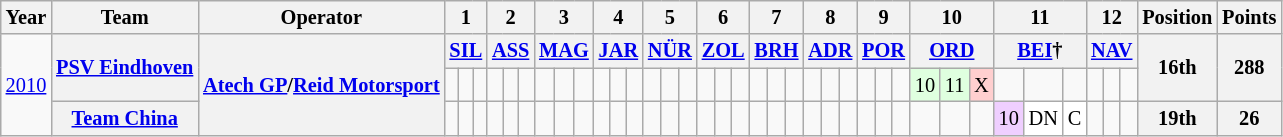<table class="wikitable" style="text-align:center; font-size:85%">
<tr>
<th>Year</th>
<th>Team</th>
<th>Operator</th>
<th colspan=3>1</th>
<th colspan=3>2</th>
<th colspan=3>3</th>
<th colspan=3>4</th>
<th colspan=3>5</th>
<th colspan=3>6</th>
<th colspan=3>7</th>
<th colspan=3>8</th>
<th colspan=3>9</th>
<th colspan=3>10</th>
<th colspan=3>11</th>
<th colspan=3>12</th>
<th>Position</th>
<th>Points</th>
</tr>
<tr>
<td rowspan=3><a href='#'>2010</a></td>
<th rowspan=2 nowrap><a href='#'>PSV Eindhoven</a></th>
<th rowspan=3 nowrap><a href='#'>Atech GP</a>/<a href='#'>Reid Motorsport</a></th>
<th colspan=3><a href='#'>SIL</a><br></th>
<th colspan=3><a href='#'>ASS</a><br></th>
<th colspan=3><a href='#'>MAG</a><br></th>
<th colspan=3><a href='#'>JAR</a><br></th>
<th colspan=3><a href='#'>NÜR</a><br></th>
<th colspan=3><a href='#'>ZOL</a><br></th>
<th colspan=3><a href='#'>BRH</a><br></th>
<th colspan=3><a href='#'>ADR</a><br></th>
<th colspan=3><a href='#'>POR</a><br></th>
<th colspan=3><a href='#'>ORD</a><br></th>
<th colspan=3><a href='#'>BEI</a>†<br></th>
<th colspan=3><a href='#'>NAV</a><br></th>
<th rowspan=2>16th</th>
<th rowspan=2>288</th>
</tr>
<tr>
<td></td>
<td></td>
<td></td>
<td></td>
<td></td>
<td></td>
<td></td>
<td></td>
<td></td>
<td></td>
<td></td>
<td></td>
<td></td>
<td></td>
<td></td>
<td></td>
<td></td>
<td></td>
<td></td>
<td></td>
<td></td>
<td></td>
<td></td>
<td></td>
<td></td>
<td></td>
<td></td>
<td style="background:#dfffdf;">10</td>
<td style="background:#dfffdf;">11</td>
<td style="background:#ffcfcf;">X</td>
<td></td>
<td></td>
<td></td>
<td></td>
<td></td>
<td></td>
</tr>
<tr>
<th nowrap><a href='#'>Team China</a></th>
<td></td>
<td></td>
<td></td>
<td></td>
<td></td>
<td></td>
<td></td>
<td></td>
<td></td>
<td></td>
<td></td>
<td></td>
<td></td>
<td></td>
<td></td>
<td></td>
<td></td>
<td></td>
<td></td>
<td></td>
<td></td>
<td></td>
<td></td>
<td></td>
<td></td>
<td></td>
<td></td>
<td></td>
<td></td>
<td></td>
<td style="background:#efcfff;">10</td>
<td style="background:#ffffff;">DN</td>
<td style="background:#ffffff;">C</td>
<td></td>
<td></td>
<td></td>
<th>19th</th>
<th>26</th>
</tr>
</table>
